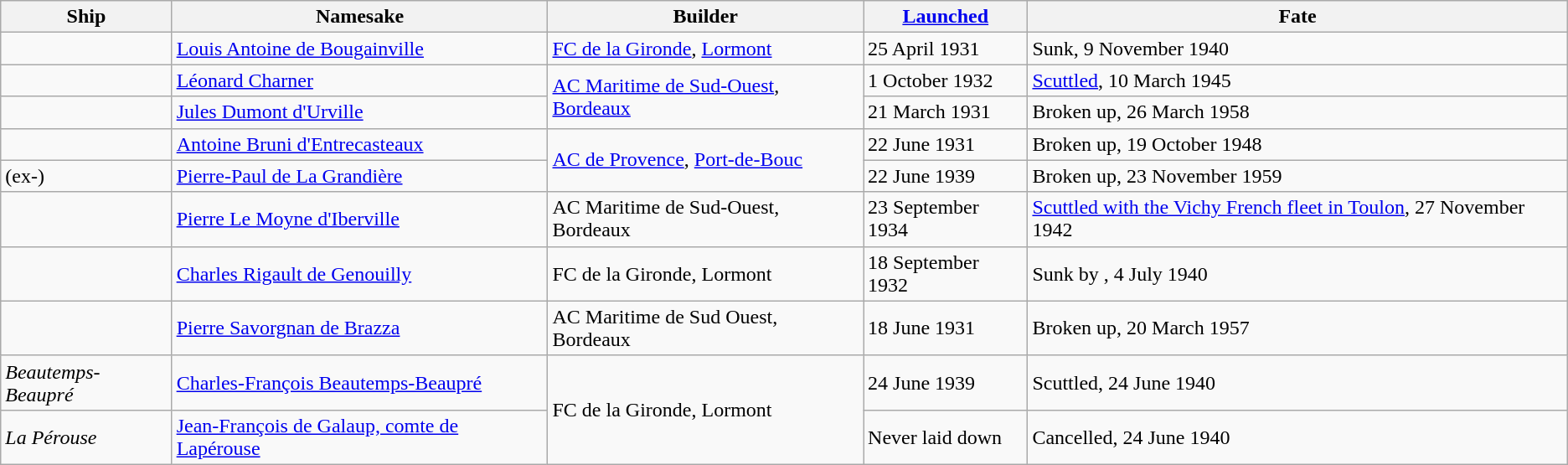<table class="wikitable" border="1">
<tr>
<th>Ship</th>
<th>Namesake</th>
<th>Builder</th>
<th><a href='#'>Launched</a></th>
<th>Fate</th>
</tr>
<tr>
<td></td>
<td><a href='#'>Louis Antoine de Bougainville</a></td>
<td><a href='#'>FC de la Gironde</a>, <a href='#'>Lormont</a></td>
<td>25 April 1931</td>
<td>Sunk, 9 November 1940</td>
</tr>
<tr>
<td></td>
<td><a href='#'>Léonard Charner</a></td>
<td rowspan=2><a href='#'>AC Maritime de Sud-Ouest</a>, <a href='#'>Bordeaux</a></td>
<td>1 October 1932</td>
<td><a href='#'>Scuttled</a>, 10 March 1945</td>
</tr>
<tr>
<td></td>
<td><a href='#'>Jules Dumont d'Urville</a></td>
<td>21 March 1931</td>
<td>Broken up, 26 March 1958</td>
</tr>
<tr>
<td></td>
<td><a href='#'>Antoine Bruni d'Entrecasteaux</a></td>
<td rowspan=2><a href='#'>AC de Provence</a>, <a href='#'>Port-de-Bouc</a></td>
<td>22 June 1931</td>
<td>Broken up, 19 October 1948</td>
</tr>
<tr>
<td> (ex-)</td>
<td><a href='#'>Pierre-Paul de La Grandière</a></td>
<td>22 June 1939</td>
<td>Broken up, 23 November 1959</td>
</tr>
<tr>
<td></td>
<td><a href='#'>Pierre Le Moyne d'Iberville</a></td>
<td>AC Maritime de Sud-Ouest, Bordeaux</td>
<td>23 September 1934</td>
<td><a href='#'>Scuttled with the Vichy French fleet in Toulon</a>, 27 November 1942</td>
</tr>
<tr>
<td></td>
<td><a href='#'>Charles Rigault de Genouilly</a></td>
<td>FC de la Gironde, Lormont</td>
<td>18 September 1932</td>
<td>Sunk by , 4 July 1940</td>
</tr>
<tr>
<td></td>
<td><a href='#'>Pierre Savorgnan de Brazza</a></td>
<td>AC Maritime de Sud Ouest, Bordeaux</td>
<td>18 June 1931</td>
<td>Broken up, 20 March 1957</td>
</tr>
<tr>
<td><em>Beautemps-Beaupré</em></td>
<td><a href='#'>Charles-François Beautemps-Beaupré</a></td>
<td rowspan=2>FC de la Gironde, Lormont</td>
<td>24 June 1939</td>
<td>Scuttled, 24 June 1940</td>
</tr>
<tr>
<td><em>La Pérouse</em></td>
<td><a href='#'>Jean-François de Galaup, comte de Lapérouse</a></td>
<td>Never laid down</td>
<td>Cancelled, 24 June 1940</td>
</tr>
</table>
